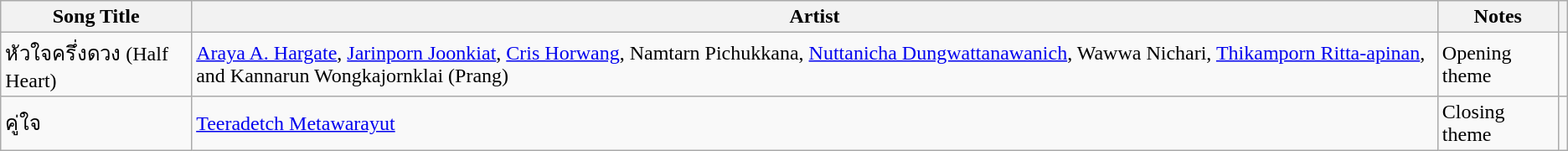<table class="wikitable">
<tr>
<th>Song Title</th>
<th>Artist</th>
<th>Notes</th>
<th></th>
</tr>
<tr>
<td>หัวใจครึ่งดวง (Half Heart)</td>
<td><a href='#'>Araya A. Hargate</a>, <a href='#'>Jarinporn Joonkiat</a>, <a href='#'>Cris Horwang</a>, Namtarn Pichukkana, <a href='#'>Nuttanicha Dungwattanawanich</a>, Wawwa Nichari, <a href='#'>Thikamporn Ritta-apinan</a>, and Kannarun Wongkajornklai (Prang)</td>
<td>Opening theme</td>
<td></td>
</tr>
<tr>
<td>คู่ใจ</td>
<td><a href='#'>Teeradetch Metawarayut</a></td>
<td>Closing theme</td>
<td></td>
</tr>
</table>
